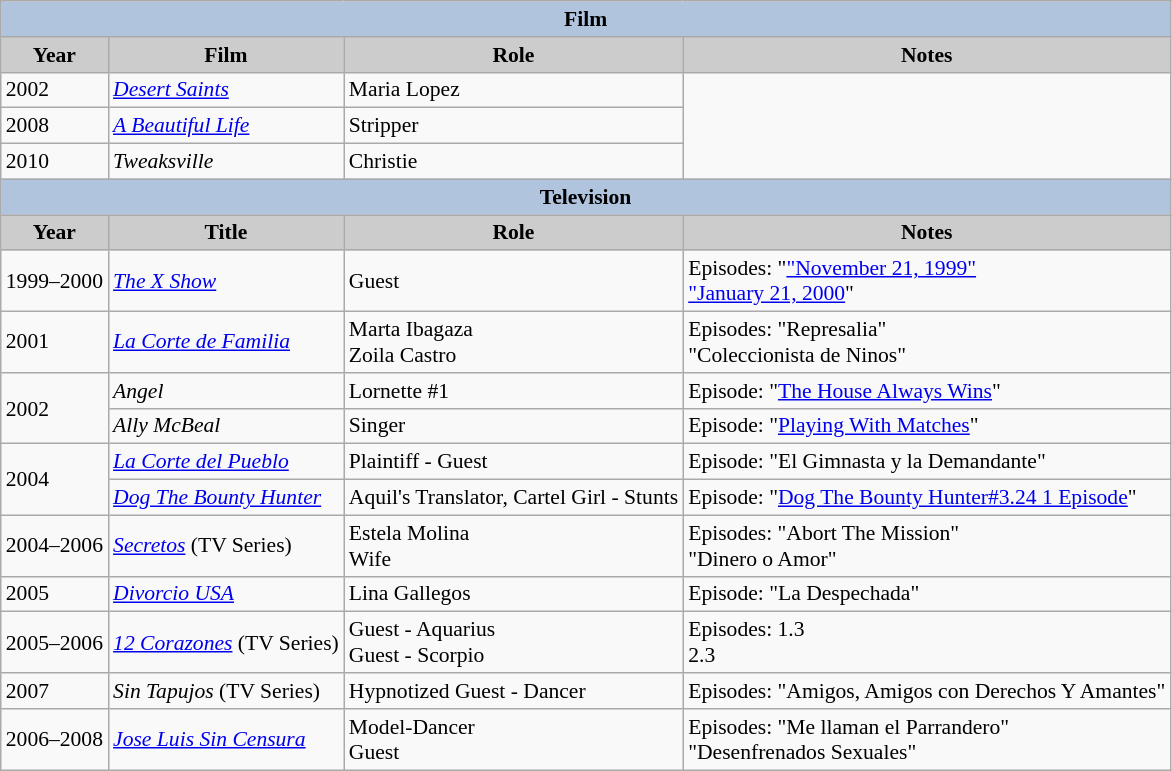<table class="wikitable" style="font-size:90%">
<tr style="text-align:center;">
<th colspan=4 style="background:#B0C4DE;">Film</th>
</tr>
<tr style="text-align:center;">
<th style="background:#ccc;">Year</th>
<th style="background:#ccc;">Film</th>
<th style="background:#ccc;">Role</th>
<th style="background:#ccc;">Notes</th>
</tr>
<tr>
<td>2002</td>
<td><em><a href='#'>Desert Saints</a></em></td>
<td>Maria Lopez</td>
</tr>
<tr>
<td>2008</td>
<td><em><a href='#'>A Beautiful Life</a></em></td>
<td>Stripper</td>
</tr>
<tr>
<td>2010</td>
<td><em>Tweaksville</em></td>
<td>Christie</td>
</tr>
<tr style="text-align:center;">
<th colspan=4 style="background:#B0C4DE;">Television</th>
</tr>
<tr style="text-align:center;">
<th style="background:#ccc;">Year</th>
<th style="background:#ccc;">Title</th>
<th style="background:#ccc;">Role</th>
<th style="background:#ccc;">Notes</th>
</tr>
<tr>
<td>1999–2000</td>
<td><em><a href='#'>The X Show</a></em></td>
<td>Guest</td>
<td>Episodes: "<a href='#'>"November 21, 1999"<br>"January 21, 2000</a>"</td>
</tr>
<tr>
<td>2001</td>
<td><em><a href='#'>La Corte de Familia</a></em></td>
<td>Marta Ibagaza<br>Zoila Castro</td>
<td>Episodes: "Represalia"<br>"Coleccionista de Ninos"</td>
</tr>
<tr>
<td rowspan=2>2002</td>
<td><em>Angel</em></td>
<td>Lornette #1</td>
<td>Episode: "<a href='#'>The House Always Wins</a>"</td>
</tr>
<tr>
<td><em>Ally McBeal</em></td>
<td>Singer</td>
<td>Episode: "<a href='#'>Playing With Matches</a>"</td>
</tr>
<tr>
<td rowspan=2>2004</td>
<td><em><a href='#'>La Corte del Pueblo</a></em></td>
<td>Plaintiff - Guest</td>
<td>Episode: "El Gimnasta y la Demandante"</td>
</tr>
<tr>
<td><em><a href='#'>Dog The Bounty Hunter</a></em></td>
<td>Aquil's Translator, Cartel Girl - Stunts</td>
<td>Episode: "<a href='#'>Dog The Bounty Hunter#3.24 1 Episode</a>"</td>
</tr>
<tr>
<td>2004–2006</td>
<td><em><a href='#'>Secretos</a></em> (TV Series)</td>
<td>Estela Molina<br>Wife</td>
<td>Episodes: "Abort The Mission"<br>"Dinero o Amor"</td>
</tr>
<tr>
<td>2005</td>
<td><em><a href='#'>Divorcio USA</a></em></td>
<td>Lina Gallegos</td>
<td>Episode: "La Despechada"</td>
</tr>
<tr>
<td>2005–2006</td>
<td><em><a href='#'>12 Corazones</a></em> (TV Series)</td>
<td>Guest - Aquarius<br>Guest - Scorpio</td>
<td>Episodes:  1.3<br>2.3</td>
</tr>
<tr>
<td>2007</td>
<td><em>Sin Tapujos</em> (TV Series)</td>
<td>Hypnotized Guest - Dancer</td>
<td>Episodes: "Amigos, Amigos con Derechos Y Amantes"</td>
</tr>
<tr>
<td>2006–2008</td>
<td><em><a href='#'>Jose Luis Sin Censura</a></em></td>
<td>Model-Dancer<br>Guest</td>
<td>Episodes: "Me llaman el Parrandero"<br>"Desenfrenados Sexuales"</td>
</tr>
</table>
